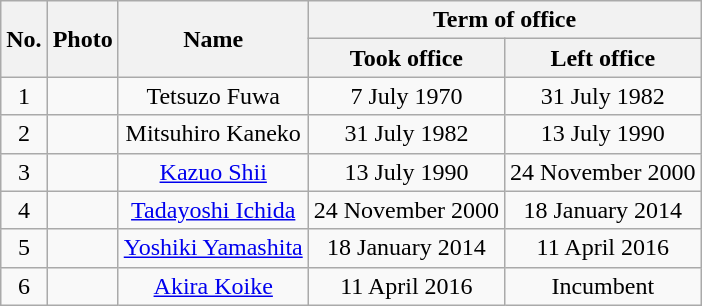<table class="wikitable" style="text-align:center">
<tr>
<th rowspan="2">No.</th>
<th rowspan="2">Photo</th>
<th rowspan="2">Name<br><small> </small></th>
<th colspan="2">Term of office</th>
</tr>
<tr>
<th>Took office</th>
<th>Left office</th>
</tr>
<tr>
<td>1</td>
<td></td>
<td>Tetsuzo Fuwa<br><small></small></td>
<td>7 July 1970</td>
<td>31 July 1982</td>
</tr>
<tr>
<td>2</td>
<td></td>
<td>Mitsuhiro Kaneko<br><small></small></td>
<td>31 July 1982</td>
<td>13 July 1990</td>
</tr>
<tr>
<td>3</td>
<td></td>
<td><a href='#'>Kazuo Shii</a><br><small></small></td>
<td>13 July 1990</td>
<td>24 November 2000</td>
</tr>
<tr>
<td>4</td>
<td></td>
<td><a href='#'>Tadayoshi Ichida</a><br><small></small></td>
<td>24 November 2000</td>
<td>18 January 2014</td>
</tr>
<tr>
<td>5</td>
<td></td>
<td><a href='#'>Yoshiki Yamashita</a><br><small></small></td>
<td>18 January 2014</td>
<td>11 April 2016</td>
</tr>
<tr>
<td>6</td>
<td></td>
<td><a href='#'>Akira Koike</a><br><small></small></td>
<td>11 April 2016</td>
<td>Incumbent</td>
</tr>
</table>
